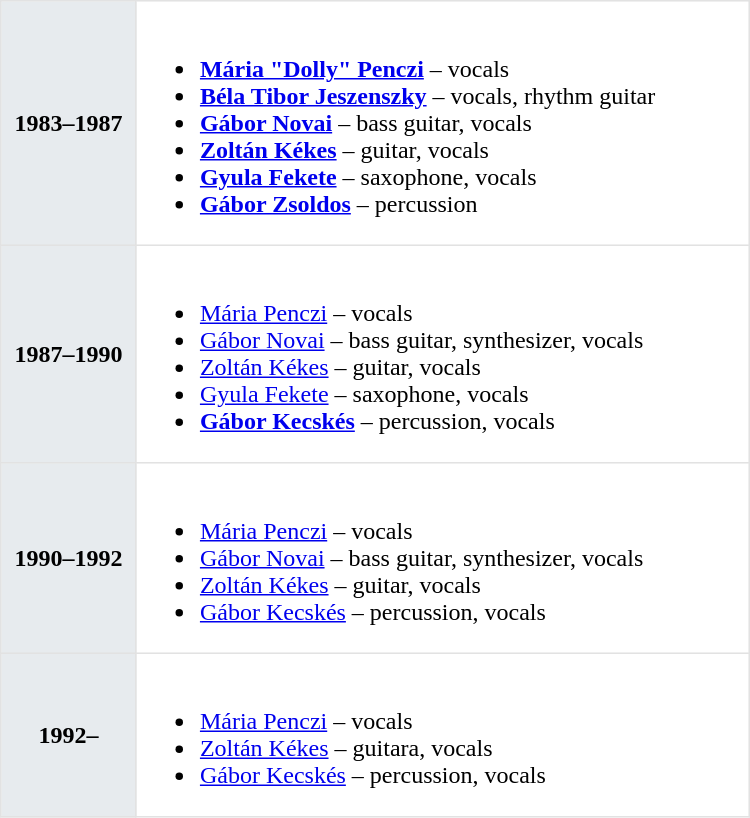<table class="toccolours"  border=1 cellpadding=2 cellspacing=0 style="width: 500px; margin: 0 0 1em 1em; border-collapse: collapse; border: 1px solid #E2E2E2;">
<tr>
<th bgcolor="#E7EBEE">1983–1987</th>
<td><br><ul><li><strong><a href='#'>Mária "Dolly" Penczi</a></strong> – vocals</li><li><strong><a href='#'>Béla Tibor Jeszenszky</a></strong> – vocals, rhythm guitar</li><li><strong><a href='#'>Gábor Novai</a></strong> – bass guitar, vocals</li><li><strong><a href='#'>Zoltán Kékes</a></strong> – guitar, vocals</li><li><strong><a href='#'>Gyula Fekete</a></strong> – saxophone, vocals</li><li><strong><a href='#'>Gábor Zsoldos</a></strong> – percussion</li></ul></td>
</tr>
<tr>
<th bgcolor="#E7EBEE">1987–1990</th>
<td><br><ul><li><a href='#'>Mária Penczi</a> – vocals</li><li><a href='#'>Gábor Novai</a>  – bass guitar, synthesizer, vocals</li><li><a href='#'>Zoltán Kékes</a> – guitar, vocals</li><li><a href='#'>Gyula Fekete</a> – saxophone, vocals</li><li><strong><a href='#'>Gábor Kecskés</a></strong> – percussion, vocals</li></ul></td>
</tr>
<tr>
<th bgcolor="#E7EBEE">1990–1992</th>
<td><br><ul><li><a href='#'>Mária Penczi</a> – vocals</li><li><a href='#'>Gábor Novai</a>  – bass guitar, synthesizer, vocals</li><li><a href='#'>Zoltán Kékes</a> – guitar, vocals</li><li><a href='#'>Gábor Kecskés</a> – percussion, vocals</li></ul></td>
</tr>
<tr>
<th bgcolor="#E7EBEE">1992–</th>
<td><br><ul><li><a href='#'>Mária Penczi</a> – vocals</li><li><a href='#'>Zoltán Kékes</a> – guitara, vocals</li><li><a href='#'>Gábor Kecskés</a> – percussion, vocals</li></ul></td>
</tr>
</table>
